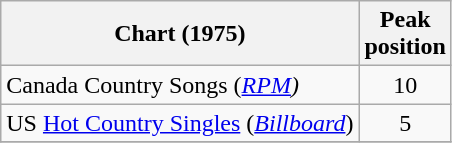<table class="wikitable sortable">
<tr>
<th align="left">Chart (1975)</th>
<th align="center">Peak<br>position</th>
</tr>
<tr>
<td align="left">Canada Country Songs (<em><a href='#'>RPM</a>)</em></td>
<td align="center">10</td>
</tr>
<tr>
<td align="left">US <a href='#'>Hot Country Singles</a> (<em><a href='#'>Billboard</a></em>)</td>
<td align="center">5</td>
</tr>
<tr>
</tr>
</table>
